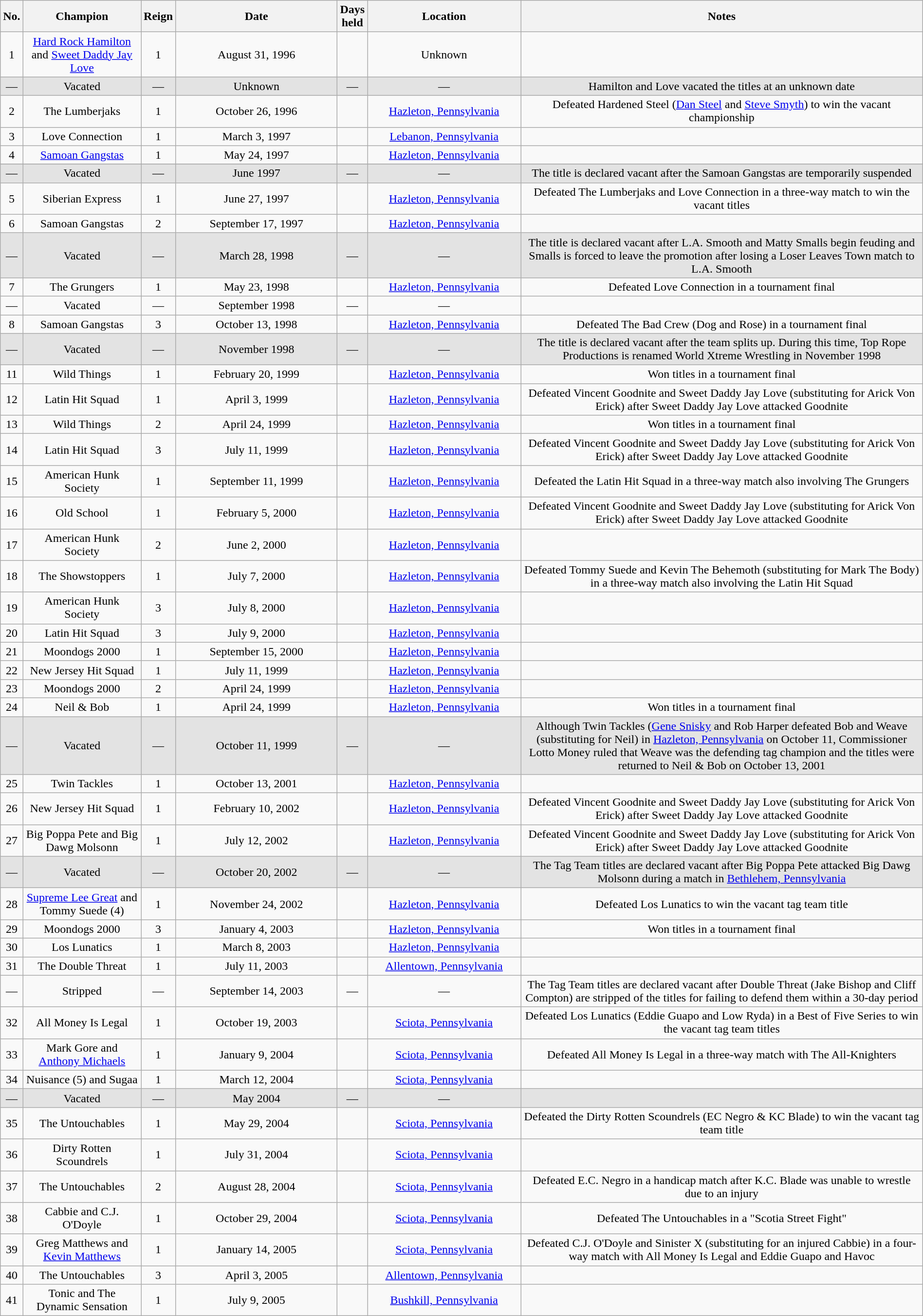<table class="wikitable sortable" style="text-align: center" width=100%>
<tr>
<th width=0 data-sort-type="number">No.</th>
<th width=13%>Champion</th>
<th width=0 data-sort-type="number">Reign</th>
<th width=18%>Date</th>
<th width=0 data-sort-type="number">Days held</th>
<th width=17%>Location</th>
<th width=45% class="unsortable">Notes</th>
</tr>
<tr>
<td>1</td>
<td><a href='#'>Hard Rock Hamilton</a> and <a href='#'>Sweet Daddy Jay Love</a></td>
<td>1</td>
<td>August 31, 1996</td>
<td></td>
<td>Unknown</td>
<td></td>
</tr>
<tr style="background-color:#e3e3e3">
<td>—</td>
<td>Vacated</td>
<td>—</td>
<td>Unknown</td>
<td>—</td>
<td>—</td>
<td>Hamilton and Love vacated the titles at an unknown date</td>
</tr>
<tr>
<td>2</td>
<td>The Lumberjaks<br></td>
<td>1</td>
<td>October 26, 1996</td>
<td></td>
<td><a href='#'>Hazleton, Pennsylvania</a></td>
<td>Defeated Hardened Steel (<a href='#'>Dan Steel</a> and <a href='#'>Steve Smyth</a>) to win the vacant championship</td>
</tr>
<tr>
<td>3</td>
<td>Love Connection<br></td>
<td>1</td>
<td>March 3, 1997</td>
<td></td>
<td><a href='#'>Lebanon, Pennsylvania</a></td>
<td></td>
</tr>
<tr>
<td>4</td>
<td><a href='#'>Samoan Gangstas</a><br></td>
<td>1</td>
<td>May 24, 1997</td>
<td></td>
<td><a href='#'>Hazleton, Pennsylvania</a></td>
<td></td>
</tr>
<tr>
</tr>
<tr style="background-color:#e3e3e3">
<td>—</td>
<td>Vacated</td>
<td>—</td>
<td>June 1997</td>
<td>—</td>
<td>—</td>
<td>The title is declared vacant after the Samoan Gangstas are temporarily suspended</td>
</tr>
<tr>
<td>5</td>
<td>Siberian Express<br></td>
<td>1</td>
<td>June 27, 1997</td>
<td></td>
<td><a href='#'>Hazleton, Pennsylvania</a></td>
<td>Defeated The Lumberjaks and Love Connection in a three-way match to win the vacant titles</td>
</tr>
<tr>
<td>6</td>
<td>Samoan Gangstas<br></td>
<td>2</td>
<td>September 17, 1997</td>
<td></td>
<td><a href='#'>Hazleton, Pennsylvania</a></td>
<td></td>
</tr>
<tr style="background-color: #e3e3e3;">
<td>—</td>
<td>Vacated</td>
<td>—</td>
<td>March 28, 1998</td>
<td>—</td>
<td>—</td>
<td>The title is declared vacant after L.A. Smooth and Matty Smalls begin feuding and Smalls is forced to leave the promotion after losing a Loser Leaves Town match to L.A. Smooth</td>
</tr>
<tr>
<td>7</td>
<td>The Grungers<br></td>
<td>1</td>
<td>May 23, 1998</td>
<td></td>
<td><a href='#'>Hazleton, Pennsylvania</a></td>
<td>Defeated Love Connection in a tournament final</td>
</tr>
<tr>
<td>—</td>
<td>Vacated</td>
<td>—</td>
<td>September 1998</td>
<td>—</td>
<td>—</td>
<td></td>
</tr>
<tr>
<td>8</td>
<td>Samoan Gangstas<br></td>
<td>3</td>
<td>October 13, 1998</td>
<td></td>
<td><a href='#'>Hazleton, Pennsylvania</a></td>
<td>Defeated The Bad Crew (Dog and Rose) in a tournament final</td>
</tr>
<tr style="background-color: #e3e3e3;">
<td>—</td>
<td>Vacated</td>
<td>—</td>
<td>November 1998</td>
<td>—</td>
<td>—</td>
<td>The title is declared vacant after the team splits up. During this time, Top Rope Productions is renamed World Xtreme Wrestling in November 1998</td>
</tr>
<tr>
<td>11</td>
<td>Wild Things<br></td>
<td>1</td>
<td>February 20, 1999</td>
<td></td>
<td><a href='#'>Hazleton, Pennsylvania</a></td>
<td>Won titles in a tournament final</td>
</tr>
<tr>
<td>12</td>
<td>Latin Hit Squad<br></td>
<td>1</td>
<td>April 3, 1999</td>
<td></td>
<td><a href='#'>Hazleton, Pennsylvania</a></td>
<td>Defeated Vincent Goodnite and Sweet Daddy Jay Love (substituting for Arick Von Erick) after Sweet Daddy Jay Love attacked Goodnite</td>
</tr>
<tr>
<td>13</td>
<td>Wild Things<br></td>
<td>2</td>
<td>April 24, 1999</td>
<td></td>
<td><a href='#'>Hazleton, Pennsylvania</a></td>
<td>Won titles in a tournament final</td>
</tr>
<tr>
<td>14</td>
<td>Latin Hit Squad<br></td>
<td>3</td>
<td>July 11, 1999</td>
<td></td>
<td><a href='#'>Hazleton, Pennsylvania</a></td>
<td>Defeated Vincent Goodnite and Sweet Daddy Jay Love (substituting for Arick Von Erick) after Sweet Daddy Jay Love attacked Goodnite</td>
</tr>
<tr>
<td>15</td>
<td>American Hunk Society<br></td>
<td>1</td>
<td>September 11, 1999</td>
<td></td>
<td><a href='#'>Hazleton, Pennsylvania</a></td>
<td>Defeated the Latin Hit Squad in a three-way match also involving The Grungers</td>
</tr>
<tr>
<td>16</td>
<td>Old School<br></td>
<td>1</td>
<td>February 5, 2000</td>
<td></td>
<td><a href='#'>Hazleton, Pennsylvania</a></td>
<td>Defeated Vincent Goodnite and Sweet Daddy Jay Love (substituting for Arick Von Erick) after Sweet Daddy Jay Love attacked Goodnite</td>
</tr>
<tr>
<td>17</td>
<td>American Hunk Society<br></td>
<td>2</td>
<td>June 2, 2000</td>
<td></td>
<td><a href='#'>Hazleton, Pennsylvania</a></td>
<td></td>
</tr>
<tr>
<td>18</td>
<td>The Showstoppers<br></td>
<td>1</td>
<td>July 7, 2000</td>
<td></td>
<td><a href='#'>Hazleton, Pennsylvania</a></td>
<td>Defeated Tommy Suede and Kevin The Behemoth (substituting for Mark The Body) in a three-way match also involving the Latin Hit Squad</td>
</tr>
<tr>
<td>19</td>
<td>American Hunk Society<br></td>
<td>3</td>
<td>July 8, 2000</td>
<td></td>
<td><a href='#'>Hazleton, Pennsylvania</a></td>
<td></td>
</tr>
<tr>
<td>20</td>
<td>Latin Hit Squad<br></td>
<td>3</td>
<td>July 9, 2000</td>
<td></td>
<td><a href='#'>Hazleton, Pennsylvania</a></td>
<td></td>
</tr>
<tr>
<td>21</td>
<td>Moondogs 2000<br></td>
<td>1</td>
<td>September 15, 2000</td>
<td></td>
<td><a href='#'>Hazleton, Pennsylvania</a></td>
<td></td>
</tr>
<tr>
<td>22</td>
<td>New Jersey Hit Squad<br></td>
<td>1</td>
<td>July 11, 1999</td>
<td></td>
<td><a href='#'>Hazleton, Pennsylvania</a></td>
<td></td>
</tr>
<tr>
<td>23</td>
<td>Moondogs 2000<br></td>
<td>2</td>
<td>April 24, 1999</td>
<td></td>
<td><a href='#'>Hazleton, Pennsylvania</a></td>
<td></td>
</tr>
<tr>
<td>24</td>
<td>Neil & Bob<br></td>
<td>1</td>
<td>April 24, 1999</td>
<td></td>
<td><a href='#'>Hazleton, Pennsylvania</a></td>
<td>Won titles in a tournament final</td>
</tr>
<tr style="background-color:#e3e3e3">
<td>—</td>
<td>Vacated</td>
<td>—</td>
<td>October 11, 1999</td>
<td>—</td>
<td>—</td>
<td>Although Twin Tackles (<a href='#'>Gene Snisky</a> and Rob Harper defeated Bob and Weave (substituting for Neil) in <a href='#'>Hazleton, Pennsylvania</a> on October 11, Commissioner Lotto Money ruled that Weave was the defending tag champion and the titles were returned to Neil & Bob on October 13, 2001</td>
</tr>
<tr>
<td>25</td>
<td>Twin Tackles<br></td>
<td>1</td>
<td>October 13, 2001</td>
<td></td>
<td><a href='#'>Hazleton, Pennsylvania</a></td>
<td></td>
</tr>
<tr>
<td>26</td>
<td>New Jersey Hit Squad<br></td>
<td>1</td>
<td>February 10, 2002</td>
<td></td>
<td><a href='#'>Hazleton, Pennsylvania</a></td>
<td>Defeated Vincent Goodnite and Sweet Daddy Jay Love (substituting for Arick Von Erick) after Sweet Daddy Jay Love attacked Goodnite</td>
</tr>
<tr>
<td>27</td>
<td>Big Poppa Pete and Big Dawg Molsonn</td>
<td>1</td>
<td>July 12, 2002</td>
<td></td>
<td><a href='#'>Hazleton, Pennsylvania</a></td>
<td>Defeated Vincent Goodnite and Sweet Daddy Jay Love (substituting for Arick Von Erick) after Sweet Daddy Jay Love attacked Goodnite</td>
</tr>
<tr style="background-color:#e3e3e3">
<td>—</td>
<td>Vacated</td>
<td>—</td>
<td>October 20, 2002</td>
<td>—</td>
<td>—</td>
<td>The Tag Team titles are declared vacant after Big Poppa Pete attacked Big Dawg Molsonn during a match in <a href='#'>Bethlehem, Pennsylvania</a></td>
</tr>
<tr>
<td>28</td>
<td><a href='#'>Supreme Lee Great</a>  and Tommy Suede (4)</td>
<td>1</td>
<td>November 24, 2002</td>
<td></td>
<td><a href='#'>Hazleton, Pennsylvania</a></td>
<td>Defeated Los Lunatics to win the vacant tag team title</td>
</tr>
<tr>
<td>29</td>
<td>Moondogs 2000<br></td>
<td>3</td>
<td>January 4, 2003</td>
<td></td>
<td><a href='#'>Hazleton, Pennsylvania</a></td>
<td>Won titles in a tournament final</td>
</tr>
<tr>
<td>30</td>
<td>Los Lunatics<br></td>
<td>1</td>
<td>March 8, 2003</td>
<td></td>
<td><a href='#'>Hazleton, Pennsylvania</a></td>
<td></td>
</tr>
<tr>
<td>31</td>
<td>The Double Threat<br></td>
<td>1</td>
<td>July 11, 2003</td>
<td></td>
<td><a href='#'>Allentown, Pennsylvania</a></td>
<td></td>
</tr>
<tr>
<td>—</td>
<td>Stripped</td>
<td>—</td>
<td>September 14, 2003</td>
<td>—</td>
<td>—</td>
<td>The Tag Team titles are declared vacant after Double Threat (Jake Bishop and Cliff Compton) are stripped of the titles for failing to defend them within a 30-day period</td>
</tr>
<tr>
<td>32</td>
<td>All Money Is Legal<br></td>
<td>1</td>
<td>October 19, 2003</td>
<td></td>
<td><a href='#'>Sciota, Pennsylvania</a></td>
<td>Defeated Los Lunatics (Eddie Guapo and Low Ryda) in a Best of Five Series to win the vacant tag team titles</td>
</tr>
<tr>
<td>33</td>
<td>Mark Gore and <a href='#'>Anthony Michaels</a></td>
<td>1</td>
<td>January 9, 2004</td>
<td></td>
<td><a href='#'>Sciota, Pennsylvania</a></td>
<td>Defeated All Money Is Legal in a three-way match with The All-Knighters</td>
</tr>
<tr>
<td>34</td>
<td>Nuisance (5) and Sugaa</td>
<td>1</td>
<td>March 12, 2004</td>
<td></td>
<td><a href='#'>Sciota, Pennsylvania</a></td>
<td></td>
</tr>
<tr style="background-color:#e3e3e3">
<td>—</td>
<td>Vacated</td>
<td>—</td>
<td>May 2004</td>
<td>—</td>
<td>—</td>
<td></td>
</tr>
<tr>
<td>35</td>
<td>The Untouchables</td>
<td>1</td>
<td>May 29, 2004</td>
<td></td>
<td><a href='#'>Sciota, Pennsylvania</a></td>
<td>Defeated the Dirty Rotten Scoundrels (EC Negro & KC Blade) to win the vacant tag team title</td>
</tr>
<tr>
<td>36</td>
<td>Dirty Rotten Scoundrels<br></td>
<td>1</td>
<td>July 31, 2004</td>
<td></td>
<td><a href='#'>Sciota, Pennsylvania</a></td>
<td></td>
</tr>
<tr>
<td>37</td>
<td>The Untouchables</td>
<td>2</td>
<td>August 28, 2004</td>
<td></td>
<td><a href='#'>Sciota, Pennsylvania</a></td>
<td>Defeated E.C. Negro in a handicap match after K.C. Blade was unable to wrestle due to an injury</td>
</tr>
<tr>
<td>38</td>
<td>Cabbie and C.J. O'Doyle</td>
<td>1</td>
<td>October 29, 2004</td>
<td></td>
<td><a href='#'>Sciota, Pennsylvania</a></td>
<td>Defeated The Untouchables in a "Scotia Street Fight"</td>
</tr>
<tr>
<td>39</td>
<td>Greg Matthews and <a href='#'>Kevin Matthews</a></td>
<td>1</td>
<td>January 14, 2005</td>
<td></td>
<td><a href='#'>Sciota, Pennsylvania</a></td>
<td>Defeated C.J. O'Doyle and Sinister X (substituting for an injured Cabbie) in a four-way match with All Money Is Legal and Eddie Guapo and Havoc</td>
</tr>
<tr>
<td>40</td>
<td>The Untouchables</td>
<td>3</td>
<td>April 3, 2005</td>
<td></td>
<td><a href='#'>Allentown, Pennsylvania</a></td>
<td></td>
</tr>
<tr>
<td>41</td>
<td>Tonic and The Dynamic Sensation</td>
<td>1</td>
<td>July 9, 2005</td>
<td></td>
<td><a href='#'>Bushkill, Pennsylvania</a></td>
<td></td>
</tr>
</table>
